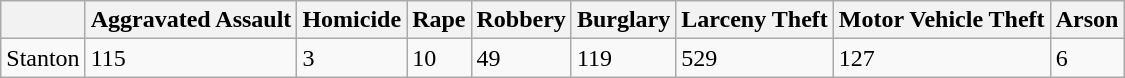<table class="wikitable">
<tr>
<th></th>
<th>Aggravated Assault</th>
<th>Homicide</th>
<th>Rape</th>
<th>Robbery</th>
<th>Burglary</th>
<th>Larceny Theft</th>
<th>Motor Vehicle Theft</th>
<th>Arson</th>
</tr>
<tr>
<td>Stanton</td>
<td>115</td>
<td>3</td>
<td>10</td>
<td>49</td>
<td>119</td>
<td>529</td>
<td>127</td>
<td>6</td>
</tr>
</table>
